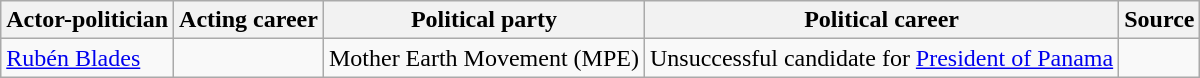<table class="wikitable sortable">
<tr>
<th>Actor-politician</th>
<th>Acting career</th>
<th>Political party</th>
<th>Political career</th>
<th>Source</th>
</tr>
<tr>
<td><a href='#'>Rubén Blades</a></td>
<td></td>
<td>Mother Earth Movement (MPE)</td>
<td>Unsuccessful candidate for <a href='#'>President of Panama</a></td>
<td></td>
</tr>
</table>
